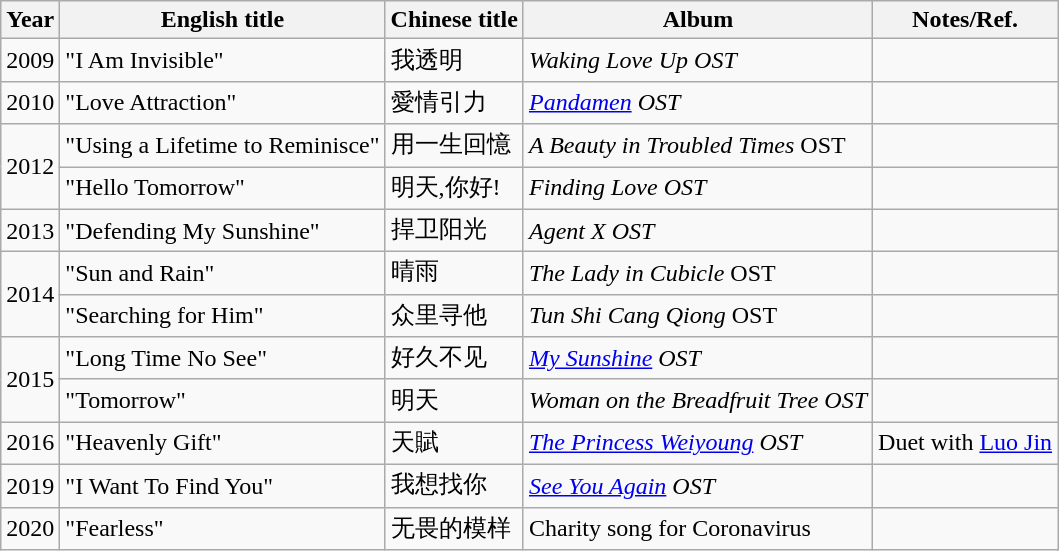<table class="wikitable sortable">
<tr>
<th>Year</th>
<th>English title</th>
<th>Chinese title</th>
<th>Album</th>
<th>Notes/Ref.</th>
</tr>
<tr>
<td>2009</td>
<td>"I Am Invisible"</td>
<td>我透明</td>
<td><em>Waking Love Up OST</em></td>
<td></td>
</tr>
<tr>
<td>2010</td>
<td>"Love Attraction"</td>
<td>愛情引力</td>
<td><em><a href='#'>Pandamen</a> OST</em></td>
<td></td>
</tr>
<tr>
<td rowspan=2>2012</td>
<td>"Using a Lifetime to Reminisce"</td>
<td>用一生回憶</td>
<td><em>A Beauty in Troubled Times</em> OST</td>
<td></td>
</tr>
<tr>
<td>"Hello Tomorrow"</td>
<td>明天,你好!</td>
<td><em>Finding Love OST</em></td>
<td></td>
</tr>
<tr>
<td>2013</td>
<td>"Defending My Sunshine"</td>
<td>捍卫阳光</td>
<td><em>Agent X OST</em></td>
<td></td>
</tr>
<tr>
<td rowspan=2>2014</td>
<td>"Sun and Rain"</td>
<td>晴雨</td>
<td><em>The Lady in Cubicle</em> OST</td>
<td></td>
</tr>
<tr>
<td>"Searching for Him"</td>
<td>众里寻他</td>
<td><em>Tun Shi Cang Qiong</em> OST</td>
<td></td>
</tr>
<tr>
<td rowspan=2>2015</td>
<td>"Long Time No See"</td>
<td>好久不见</td>
<td><em><a href='#'>My Sunshine</a> OST</em></td>
<td></td>
</tr>
<tr>
<td>"Tomorrow"</td>
<td>明天</td>
<td><em>Woman on the Breadfruit Tree OST</em></td>
<td></td>
</tr>
<tr>
<td>2016</td>
<td>"Heavenly Gift"</td>
<td>天賦</td>
<td><em><a href='#'>The Princess Weiyoung</a> OST</em></td>
<td>Duet with <a href='#'>Luo Jin</a></td>
</tr>
<tr>
<td>2019</td>
<td>"I Want To Find You"</td>
<td>我想找你</td>
<td><em><a href='#'>See You Again</a> OST</em></td>
<td></td>
</tr>
<tr>
<td>2020</td>
<td>"Fearless"</td>
<td>无畏的模样</td>
<td>Charity song for Coronavirus</td>
<td></td>
</tr>
</table>
